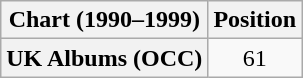<table class="wikitable plainrowheaders" style="text-align:center">
<tr>
<th scope="col">Chart (1990–1999)</th>
<th scope="col">Position</th>
</tr>
<tr>
<th scope="row">UK Albums (OCC)</th>
<td>61</td>
</tr>
</table>
